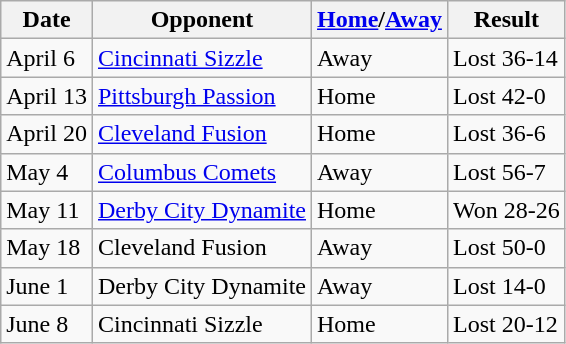<table class="wikitable">
<tr>
<th>Date</th>
<th>Opponent</th>
<th><a href='#'>Home</a>/<a href='#'>Away</a></th>
<th>Result</th>
</tr>
<tr>
<td>April 6</td>
<td><a href='#'>Cincinnati Sizzle</a></td>
<td>Away</td>
<td>Lost 36-14</td>
</tr>
<tr>
<td>April 13</td>
<td><a href='#'>Pittsburgh Passion</a></td>
<td>Home</td>
<td>Lost 42-0</td>
</tr>
<tr>
<td>April 20</td>
<td><a href='#'>Cleveland Fusion</a></td>
<td>Home</td>
<td>Lost 36-6</td>
</tr>
<tr>
<td>May 4</td>
<td><a href='#'>Columbus Comets</a></td>
<td>Away</td>
<td>Lost 56-7</td>
</tr>
<tr>
<td>May 11</td>
<td><a href='#'>Derby City Dynamite</a></td>
<td>Home</td>
<td>Won 28-26</td>
</tr>
<tr>
<td>May 18</td>
<td>Cleveland Fusion</td>
<td>Away</td>
<td>Lost 50-0</td>
</tr>
<tr>
<td>June 1</td>
<td>Derby City Dynamite</td>
<td>Away</td>
<td>Lost 14-0</td>
</tr>
<tr>
<td>June 8</td>
<td>Cincinnati Sizzle</td>
<td>Home</td>
<td>Lost 20-12</td>
</tr>
</table>
